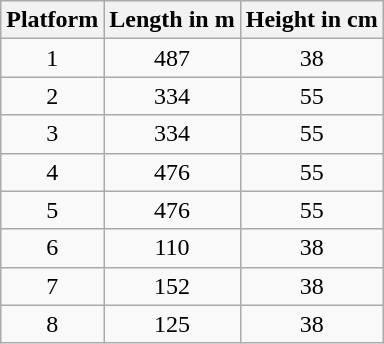<table class="wikitable">
<tr>
<th>Platform</th>
<th>Length in m</th>
<th>Height in cm</th>
</tr>
<tr>
<td align="center">1</td>
<td align="center">487</td>
<td align="center">38</td>
</tr>
<tr>
<td align="center">2</td>
<td align="center">334</td>
<td align="center">55</td>
</tr>
<tr>
<td align="center">3</td>
<td align="center">334</td>
<td align="center">55</td>
</tr>
<tr>
<td align="center">4</td>
<td align="center">476</td>
<td align="center">55</td>
</tr>
<tr>
<td align="center">5</td>
<td align="center">476</td>
<td align="center">55</td>
</tr>
<tr>
<td align="center">6</td>
<td align="center">110</td>
<td align="center">38</td>
</tr>
<tr>
<td align="center">7</td>
<td align="center">152</td>
<td align="center">38</td>
</tr>
<tr>
<td align="center">8</td>
<td align="center">125</td>
<td align="center">38</td>
</tr>
</table>
